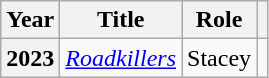<table class="wikitable sortable plainrowheaders">
<tr>
<th scope="col">Year</th>
<th scope="col">Title</th>
<th scope="col">Role</th>
<th scope="col" class="unsortable"></th>
</tr>
<tr>
<th scope="row">2023</th>
<td><em><a href='#'>Roadkillers</a></em></td>
<td>Stacey</td>
<td></td>
</tr>
</table>
